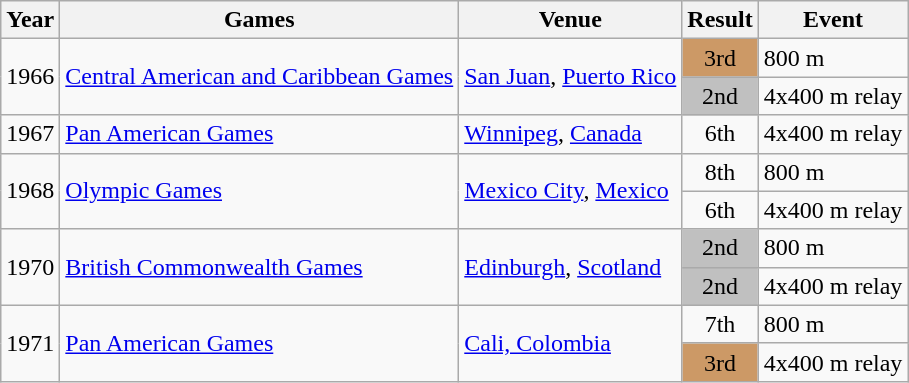<table class=wikitable>
<tr>
<th>Year</th>
<th>Games</th>
<th>Venue</th>
<th>Result</th>
<th>Event</th>
</tr>
<tr>
<td rowspan=2>1966</td>
<td rowspan=2><a href='#'>Central American and Caribbean Games</a></td>
<td rowspan=2><a href='#'>San Juan</a>, <a href='#'>Puerto Rico</a></td>
<td bgcolor=cc9966 align="center">3rd</td>
<td>800 m</td>
</tr>
<tr>
<td bgcolor=silver align="center">2nd</td>
<td>4x400 m relay</td>
</tr>
<tr>
<td>1967</td>
<td><a href='#'>Pan American Games</a></td>
<td><a href='#'>Winnipeg</a>, <a href='#'>Canada</a></td>
<td align="center">6th</td>
<td>4x400 m relay</td>
</tr>
<tr>
<td rowspan=2>1968</td>
<td rowspan=2><a href='#'>Olympic Games</a></td>
<td rowspan=2><a href='#'>Mexico City</a>, <a href='#'>Mexico</a></td>
<td align="center">8th</td>
<td>800 m</td>
</tr>
<tr>
<td align="center">6th</td>
<td>4x400 m relay</td>
</tr>
<tr>
<td rowspan=2>1970</td>
<td rowspan=2><a href='#'>British Commonwealth Games</a></td>
<td rowspan=2><a href='#'>Edinburgh</a>, <a href='#'>Scotland</a></td>
<td bgcolor="silver" align="center">2nd</td>
<td>800 m</td>
</tr>
<tr>
<td bgcolor="silver" align="center">2nd</td>
<td>4x400 m relay</td>
</tr>
<tr>
<td rowspan=2>1971</td>
<td rowspan=2><a href='#'>Pan American Games</a></td>
<td rowspan=2><a href='#'>Cali, Colombia</a></td>
<td align="center">7th</td>
<td>800 m</td>
</tr>
<tr>
<td bgcolor="cc9966" align="center">3rd</td>
<td>4x400 m relay</td>
</tr>
</table>
